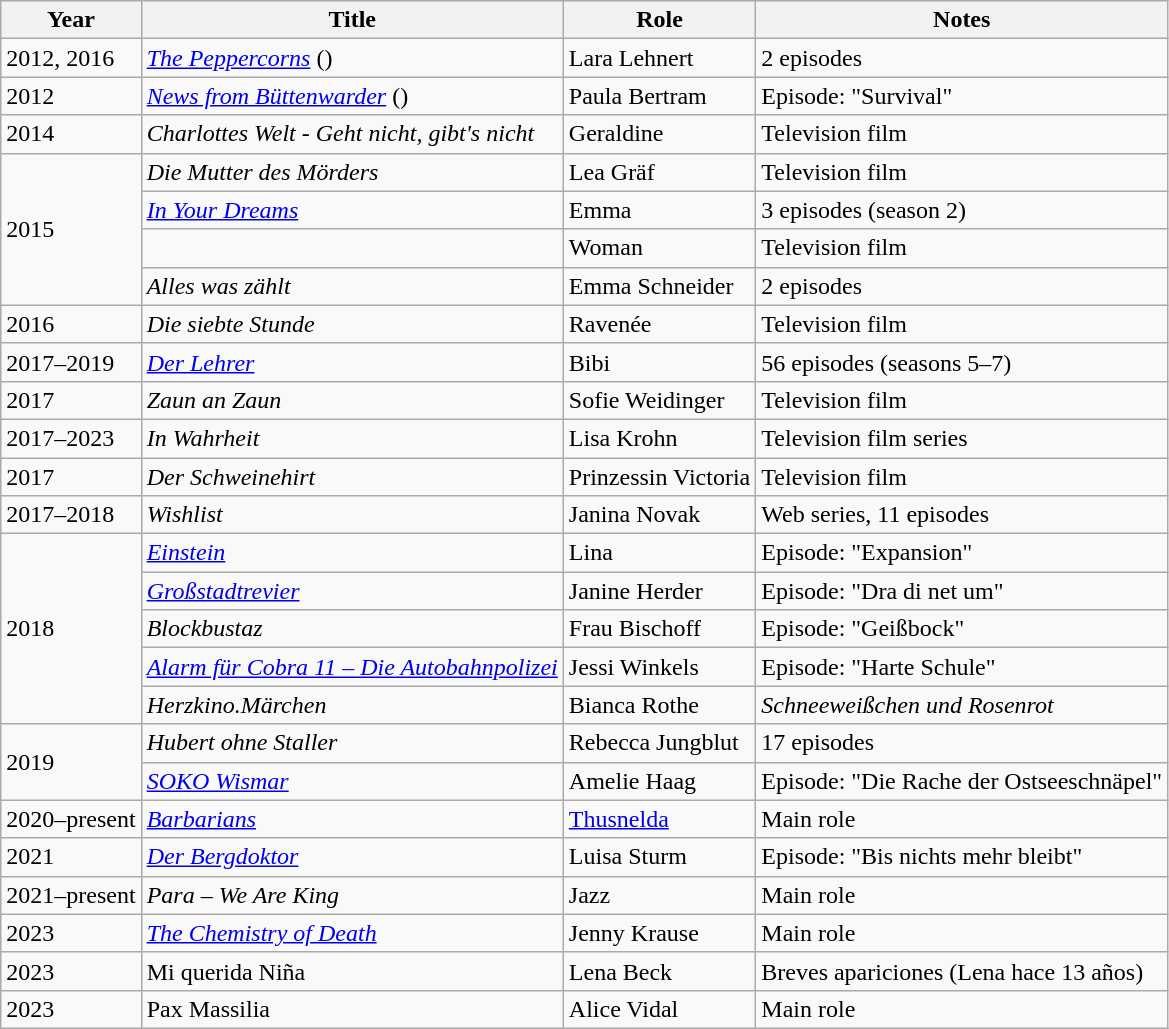<table class="wikitable sortable">
<tr>
<th>Year</th>
<th>Title</th>
<th>Role</th>
<th class="unsortable">Notes</th>
</tr>
<tr>
<td>2012, 2016</td>
<td><em><a href='#'>The Peppercorns</a></em> ()</td>
<td>Lara Lehnert</td>
<td>2 episodes</td>
</tr>
<tr>
<td>2012</td>
<td><em><a href='#'>News from Büttenwarder</a></em> ()</td>
<td>Paula Bertram</td>
<td>Episode: "Survival"</td>
</tr>
<tr>
<td>2014</td>
<td><em>Charlottes Welt - Geht nicht, gibt's nicht</em></td>
<td>Geraldine</td>
<td>Television film</td>
</tr>
<tr>
<td rowspan="4">2015</td>
<td><em>Die Mutter des Mörders</em></td>
<td>Lea Gräf</td>
<td>Television film</td>
</tr>
<tr>
<td><em><a href='#'>In Your Dreams</a></em></td>
<td>Emma</td>
<td>3 episodes (season 2)</td>
</tr>
<tr>
<td><em></em></td>
<td>Woman</td>
<td>Television film</td>
</tr>
<tr>
<td><em>Alles was zählt</em></td>
<td>Emma Schneider</td>
<td>2 episodes</td>
</tr>
<tr>
<td>2016</td>
<td><em>Die siebte Stunde</em></td>
<td>Ravenée</td>
<td>Television film</td>
</tr>
<tr>
<td>2017–2019</td>
<td><em><a href='#'>Der Lehrer</a></em></td>
<td>Bibi</td>
<td>56 episodes (seasons 5–7)</td>
</tr>
<tr>
<td>2017</td>
<td><em>Zaun an Zaun</em></td>
<td>Sofie Weidinger</td>
<td>Television film</td>
</tr>
<tr>
<td>2017–2023</td>
<td><em>In Wahrheit</em></td>
<td>Lisa Krohn</td>
<td>Television film series</td>
</tr>
<tr>
<td>2017</td>
<td><em>Der Schweinehirt</em></td>
<td>Prinzessin Victoria</td>
<td>Television film</td>
</tr>
<tr>
<td>2017–2018</td>
<td><em>Wishlist</em></td>
<td>Janina Novak</td>
<td>Web series, 11 episodes</td>
</tr>
<tr>
<td rowspan="5">2018</td>
<td><em><a href='#'>Einstein</a></em></td>
<td>Lina</td>
<td>Episode: "Expansion"</td>
</tr>
<tr>
<td><em><a href='#'>Großstadtrevier</a></em></td>
<td>Janine Herder</td>
<td>Episode: "Dra di net um"</td>
</tr>
<tr>
<td><em>Blockbustaz</em></td>
<td>Frau Bischoff</td>
<td>Episode: "Geißbock"</td>
</tr>
<tr>
<td><em><a href='#'>Alarm für Cobra 11 – Die Autobahnpolizei</a></em></td>
<td>Jessi Winkels</td>
<td>Episode: "Harte Schule"</td>
</tr>
<tr>
<td><em>Herzkino.Märchen</em></td>
<td>Bianca Rothe</td>
<td><em>Schneeweißchen und Rosenrot</em></td>
</tr>
<tr>
<td rowspan="2">2019</td>
<td><em>Hubert ohne Staller</em></td>
<td>Rebecca Jungblut</td>
<td>17 episodes</td>
</tr>
<tr>
<td><em><a href='#'>SOKO Wismar</a></em></td>
<td>Amelie Haag</td>
<td>Episode: "Die Rache der Ostseeschnäpel"</td>
</tr>
<tr>
<td>2020–present</td>
<td><em><a href='#'>Barbarians</a></em></td>
<td><a href='#'>Thusnelda</a></td>
<td>Main role</td>
</tr>
<tr>
<td>2021</td>
<td><em><a href='#'>Der Bergdoktor</a></em></td>
<td>Luisa Sturm</td>
<td>Episode: "Bis nichts mehr bleibt"</td>
</tr>
<tr>
<td>2021–present</td>
<td><em>Para – We Are King</em></td>
<td>Jazz</td>
<td>Main role</td>
</tr>
<tr>
<td>2023</td>
<td><em><a href='#'>The Chemistry of Death</a></em></td>
<td>Jenny Krause</td>
<td>Main role</td>
</tr>
<tr>
<td>2023</td>
<td>Mi querida Niña</td>
<td>Lena Beck</td>
<td>Breves apariciones (Lena hace 13 años)</td>
</tr>
<tr>
<td>2023</td>
<td>Pax Massilia</td>
<td>Alice Vidal</td>
<td>Main role</td>
</tr>
</table>
